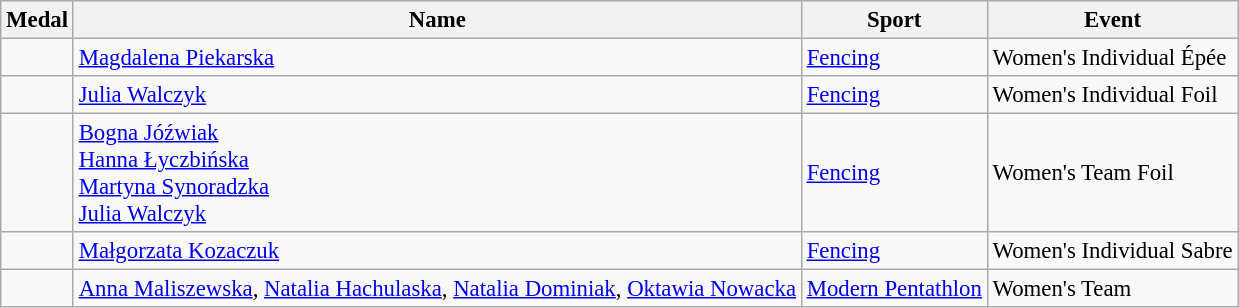<table class="wikitable sortable" style="font-size: 95%;">
<tr>
<th>Medal</th>
<th>Name</th>
<th>Sport</th>
<th>Event</th>
</tr>
<tr>
<td></td>
<td><a href='#'>Magdalena Piekarska</a></td>
<td><a href='#'>Fencing</a></td>
<td>Women's Individual Épée</td>
</tr>
<tr>
<td></td>
<td><a href='#'>Julia Walczyk</a></td>
<td><a href='#'>Fencing</a></td>
<td>Women's Individual Foil</td>
</tr>
<tr>
<td></td>
<td><a href='#'>Bogna Jóźwiak</a><br><a href='#'>Hanna Łyczbińska</a><br><a href='#'>Martyna Synoradzka</a><br><a href='#'>Julia Walczyk</a></td>
<td><a href='#'>Fencing</a></td>
<td>Women's Team Foil</td>
</tr>
<tr>
<td></td>
<td><a href='#'>Małgorzata Kozaczuk</a></td>
<td><a href='#'>Fencing</a></td>
<td>Women's Individual Sabre</td>
</tr>
<tr>
<td></td>
<td><a href='#'>Anna Maliszewska</a>, <a href='#'>Natalia Hachulaska</a>, <a href='#'>Natalia Dominiak</a>, <a href='#'>Oktawia Nowacka</a></td>
<td><a href='#'>Modern Pentathlon</a></td>
<td>Women's Team</td>
</tr>
</table>
